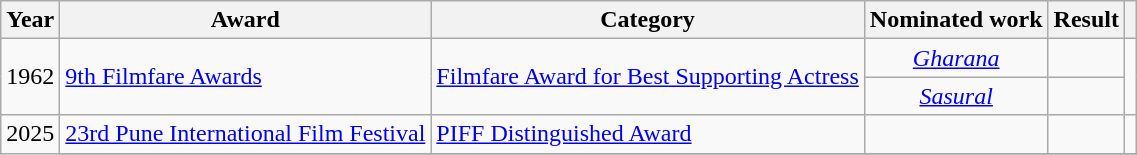<table class="wikitable">
<tr>
<th>Year</th>
<th>Award</th>
<th>Category</th>
<th>Nominated work</th>
<th>Result</th>
<th></th>
</tr>
<tr>
<td style="text-align:center;" rowspan="2">1962</td>
<td rowspan="2"><a href='#'>9th Filmfare Awards</a></td>
<td rowspan="2"><a href='#'>Filmfare Award for Best Supporting Actress</a></td>
<td style="text-align:center;"><em><a href='#'>Gharana</a></em></td>
<td></td>
<td rowspan="2"></td>
</tr>
<tr>
<td style="text-align:center;"><em><a href='#'>Sasural</a></em></td>
<td></td>
</tr>
<tr>
<td style="text-align:center;" rowspan="2">2025</td>
<td><a href='#'>23rd Pune International Film Festival</a></td>
<td><a href='#'>PIFF Distinguished Award</a></td>
<td></td>
<td></td>
<td></td>
</tr>
<tr>
</tr>
</table>
